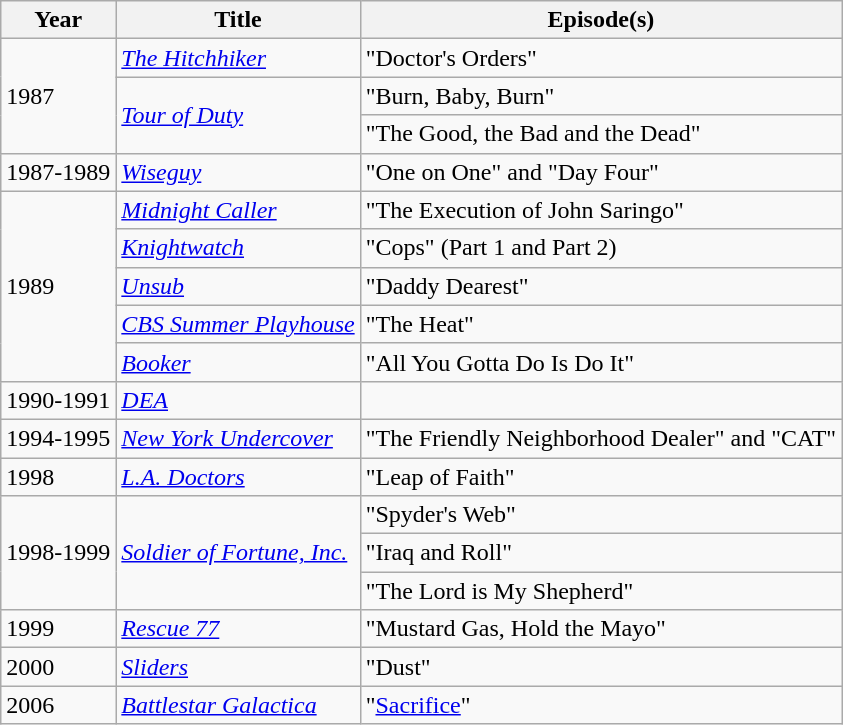<table class="wikitable">
<tr>
<th>Year</th>
<th>Title</th>
<th>Episode(s)</th>
</tr>
<tr>
<td rowspan=3>1987</td>
<td><em><a href='#'>The Hitchhiker</a></em></td>
<td>"Doctor's Orders"</td>
</tr>
<tr>
<td rowspan=2><em><a href='#'>Tour of Duty</a></em></td>
<td>"Burn, Baby, Burn"</td>
</tr>
<tr>
<td>"The Good, the Bad and the Dead"</td>
</tr>
<tr>
<td>1987-1989</td>
<td><em><a href='#'>Wiseguy</a></em></td>
<td>"One on One" and "Day Four"</td>
</tr>
<tr>
<td rowspan=5>1989</td>
<td><em><a href='#'>Midnight Caller</a></em></td>
<td>"The Execution of John Saringo"</td>
</tr>
<tr>
<td><em><a href='#'>Knightwatch</a></em></td>
<td>"Cops" (Part 1 and Part 2)</td>
</tr>
<tr>
<td><em><a href='#'>Unsub</a></em></td>
<td>"Daddy Dearest"</td>
</tr>
<tr>
<td><em><a href='#'>CBS Summer Playhouse</a></em></td>
<td>"The Heat"</td>
</tr>
<tr>
<td><em><a href='#'>Booker</a></em></td>
<td>"All You Gotta Do Is Do It"</td>
</tr>
<tr>
<td>1990-1991</td>
<td><em><a href='#'>DEA</a></em></td>
<td></td>
</tr>
<tr>
<td>1994-1995</td>
<td><em><a href='#'>New York Undercover</a></em></td>
<td>"The Friendly Neighborhood Dealer" and "CAT"</td>
</tr>
<tr>
<td>1998</td>
<td><em><a href='#'>L.A. Doctors</a></em></td>
<td>"Leap of Faith"</td>
</tr>
<tr>
<td rowspan=3>1998-1999</td>
<td rowspan=3><em><a href='#'>Soldier of Fortune, Inc.</a></em></td>
<td>"Spyder's Web"</td>
</tr>
<tr>
<td>"Iraq and Roll"</td>
</tr>
<tr>
<td>"The Lord is My Shepherd"</td>
</tr>
<tr>
<td>1999</td>
<td><em><a href='#'>Rescue 77</a></em></td>
<td>"Mustard Gas, Hold the Mayo"</td>
</tr>
<tr>
<td>2000</td>
<td><em><a href='#'>Sliders</a></em></td>
<td>"Dust"</td>
</tr>
<tr>
<td>2006</td>
<td><em><a href='#'>Battlestar Galactica</a></em></td>
<td>"<a href='#'>Sacrifice</a>"</td>
</tr>
</table>
